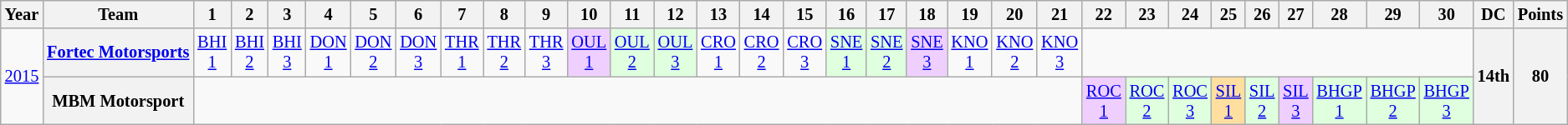<table class="wikitable" style="text-align:center; font-size:85%">
<tr>
<th>Year</th>
<th>Team</th>
<th>1</th>
<th>2</th>
<th>3</th>
<th>4</th>
<th>5</th>
<th>6</th>
<th>7</th>
<th>8</th>
<th>9</th>
<th>10</th>
<th>11</th>
<th>12</th>
<th>13</th>
<th>14</th>
<th>15</th>
<th>16</th>
<th>17</th>
<th>18</th>
<th>19</th>
<th>20</th>
<th>21</th>
<th>22</th>
<th>23</th>
<th>24</th>
<th>25</th>
<th>26</th>
<th>27</th>
<th>28</th>
<th>29</th>
<th>30</th>
<th>DC</th>
<th>Points</th>
</tr>
<tr>
<td rowspan=2><a href='#'>2015</a></td>
<th nowrap><a href='#'>Fortec Motorsports</a></th>
<td style="background:#;"><a href='#'>BHI<br>1</a></td>
<td style="background:#;"><a href='#'>BHI<br>2</a></td>
<td style="background:#;"><a href='#'>BHI<br>3</a></td>
<td style="background:#;"><a href='#'>DON<br>1</a></td>
<td style="background:#;"><a href='#'>DON<br>2</a></td>
<td style="background:#;"><a href='#'>DON<br>3</a></td>
<td style="background:#;"><a href='#'>THR<br>1</a></td>
<td style="background:#;"><a href='#'>THR<br>2</a></td>
<td style="background:#;"><a href='#'>THR<br>3</a></td>
<td style="background:#EFCFFF;"><a href='#'>OUL<br>1</a><br></td>
<td style="background:#DFFFDF;"><a href='#'>OUL<br>2</a><br></td>
<td style="background:#DFFFDF;"><a href='#'>OUL<br>3</a><br></td>
<td style="background:#;"><a href='#'>CRO<br>1</a></td>
<td style="background:#;"><a href='#'>CRO<br>2</a></td>
<td style="background:#;"><a href='#'>CRO<br>3</a></td>
<td style="background:#DFFFDF;"><a href='#'>SNE<br>1</a><br></td>
<td style="background:#DFFFDF;"><a href='#'>SNE<br>2</a><br></td>
<td style="background:#EFCFFF;"><a href='#'>SNE<br>3</a><br></td>
<td style="background:#;"><a href='#'>KNO<br>1</a></td>
<td style="background:#;"><a href='#'>KNO<br>2</a></td>
<td style="background:#;"><a href='#'>KNO<br>3</a></td>
<td colspan=9></td>
<th rowspan=2>14th</th>
<th rowspan=2>80</th>
</tr>
<tr>
<th nowrap>MBM Motorsport</th>
<td colspan=21></td>
<td style="background:#EFCFFF;"><a href='#'>ROC<br>1</a><br></td>
<td style="background:#DFFFDF;"><a href='#'>ROC<br>2</a><br></td>
<td style="background:#DFFFDF;"><a href='#'>ROC<br>3</a><br></td>
<td style="background:#FFDF9F;"><a href='#'>SIL<br>1</a><br></td>
<td style="background:#DFFFDF;"><a href='#'>SIL<br>2</a><br></td>
<td style="background:#EFCFFF;"><a href='#'>SIL<br>3</a><br></td>
<td style="background:#DFFFDF;"><a href='#'>BHGP<br>1</a><br></td>
<td style="background:#DFFFDF;"><a href='#'>BHGP<br>2</a><br></td>
<td style="background:#DFFFDF;"><a href='#'>BHGP<br>3</a><br></td>
</tr>
</table>
